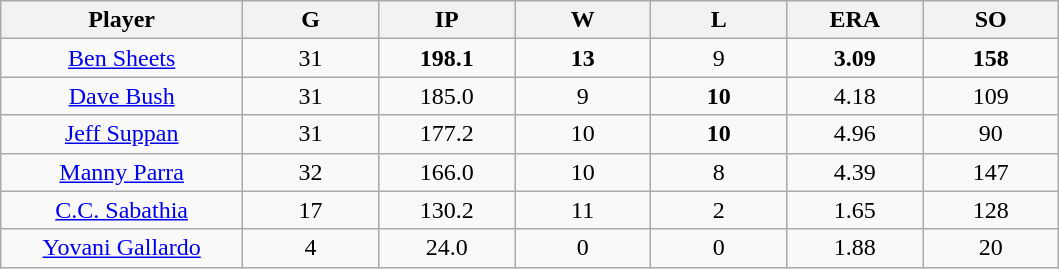<table class= "wikitable sortable">
<tr>
<th bgcolor="#DDDDFF" width="16%">Player</th>
<th bgcolor="#DDDDFF" width="9%">G</th>
<th bgcolor="#DDDDFF" width="9%">IP</th>
<th bgcolor="#DDDDFF" width="9%">W</th>
<th bgcolor="#DDDDFF" width="9%">L</th>
<th bgcolor="#DDDDFF" width="9%">ERA</th>
<th bgcolor="#DDDDFF" width="9%">SO</th>
</tr>
<tr align=center>
<td><a href='#'>Ben Sheets</a></td>
<td>31</td>
<td><strong>198.1</strong></td>
<td><strong>13</strong></td>
<td>9</td>
<td><strong>3.09</strong></td>
<td><strong>158</strong></td>
</tr>
<tr align=center>
<td><a href='#'>Dave Bush</a></td>
<td>31</td>
<td>185.0</td>
<td>9</td>
<td><strong>10</strong></td>
<td>4.18</td>
<td>109</td>
</tr>
<tr align=center>
<td><a href='#'>Jeff Suppan</a></td>
<td>31</td>
<td>177.2</td>
<td>10</td>
<td><strong>10</strong></td>
<td>4.96</td>
<td>90</td>
</tr>
<tr align=center>
<td><a href='#'>Manny Parra</a></td>
<td>32</td>
<td>166.0</td>
<td>10</td>
<td>8</td>
<td>4.39</td>
<td>147</td>
</tr>
<tr align=center>
<td><a href='#'>C.C. Sabathia</a></td>
<td>17</td>
<td>130.2</td>
<td>11</td>
<td>2</td>
<td>1.65</td>
<td>128</td>
</tr>
<tr align=center>
<td><a href='#'>Yovani Gallardo</a></td>
<td>4</td>
<td>24.0</td>
<td>0</td>
<td>0</td>
<td>1.88</td>
<td>20</td>
</tr>
</table>
